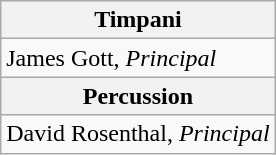<table class="wikitable">
<tr>
<th colspan=2><strong>Timpani</strong></th>
</tr>
<tr>
<td>James Gott, <em>Principal</em></td>
</tr>
<tr>
<th colspan=2><strong>Percussion</strong></th>
</tr>
<tr>
<td>David Rosenthal, <em>Principal</em></td>
</tr>
</table>
